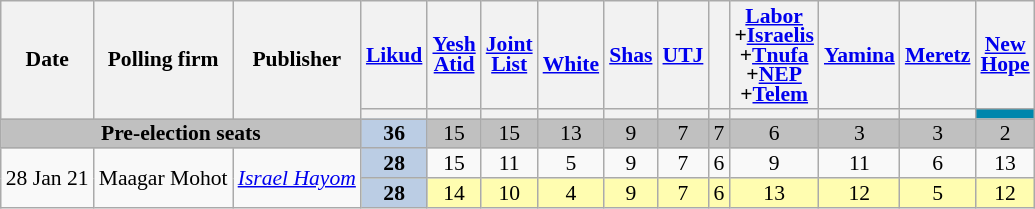<table class="wikitable sortable" style=text-align:center;font-size:90%;line-height:13px>
<tr>
<th rowspan=2>Date</th>
<th rowspan=2>Polling firm</th>
<th rowspan=2>Publisher</th>
<th><a href='#'>Likud</a></th>
<th><a href='#'>Yesh<br>Atid</a></th>
<th><a href='#'>Joint<br>List</a></th>
<th><a href='#'><br>White</a></th>
<th><a href='#'>Shas</a></th>
<th><a href='#'>UTJ</a></th>
<th><a href='#'></a></th>
<th><a href='#'>Labor</a><br>+<a href='#'>Israelis</a><br>+<a href='#'>Tnufa</a><br>+<a href='#'>NEP</a><br>+<a href='#'>Telem</a></th>
<th><a href='#'>Yamina</a></th>
<th><a href='#'>Meretz</a></th>
<th><a href='#'>New<br>Hope</a></th>
</tr>
<tr>
<th style=background:></th>
<th style=background:></th>
<th style=background:></th>
<th style=background:></th>
<th style=background:></th>
<th style=background:></th>
<th style=background:></th>
<th style=background:></th>
<th style=background:></th>
<th style=background:></th>
<th style=background:#0086AC></th>
</tr>
<tr style=background:silver>
<td colspan=3><strong>Pre-election seats</strong></td>
<td style=background:#BBCDE4><strong>36</strong>	</td>
<td>15					</td>
<td>15					</td>
<td>13					</td>
<td>9					</td>
<td>7					</td>
<td>7					</td>
<td>6					</td>
<td>3					</td>
<td>3					</td>
<td>2					</td>
</tr>
<tr>
<td rowspan=2 data-sort-value=2021-01-28>28 Jan 21</td>
<td rowspan=2>Maagar Mohot</td>
<td rowspan=2><em><a href='#'>Israel Hayom</a></em></td>
<td style=background:#BBCDE4><strong>28</strong>	</td>
<td>15					</td>
<td>11					</td>
<td>5					</td>
<td>9					</td>
<td>7					</td>
<td>6					</td>
<td>9					</td>
<td>11					</td>
<td>6					</td>
<td>13					</td>
</tr>
<tr style=background:#fffdb0>
<td style=background:#BBCDE4><strong>28</strong>	</td>
<td>14					</td>
<td>10					</td>
<td>4					</td>
<td>9					</td>
<td>7					</td>
<td>6					</td>
<td>13					</td>
<td>12					</td>
<td>5					</td>
<td>12					</td>
</tr>
</table>
